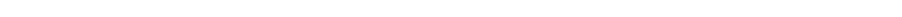<table style="width:66%; text-align:center;">
<tr style="color:white;">
<td style="background:"><strong>6</strong></td>
<td style="background:"><strong>1</strong></td>
<td style="background:"><strong>1</strong></td>
<td style="background:"><strong>16</strong></td>
</tr>
</table>
